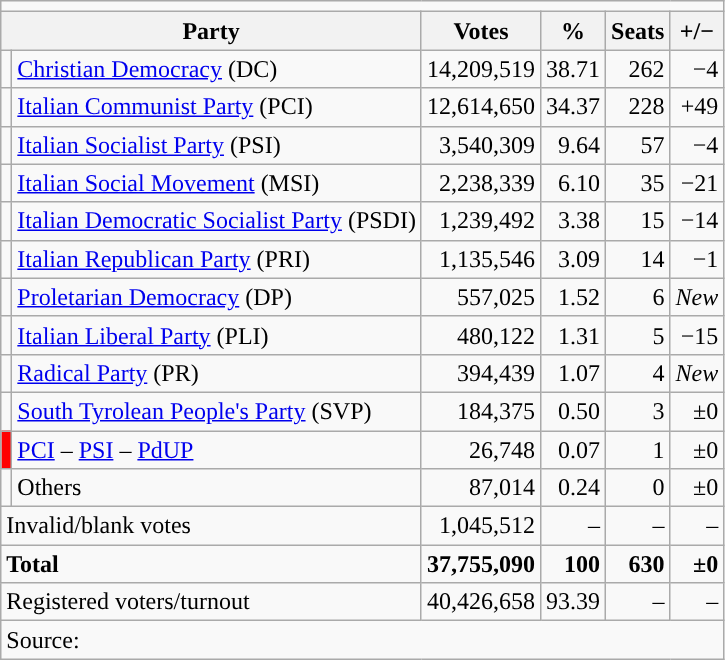<table class="wikitable" style="text-align:right">
<tr>
<td colspan="6"></td>
</tr>
<tr>
<th colspan=2>Party</th>
<th>Votes</th>
<th>%</th>
<th>Seats</th>
<th>+/−</th>
</tr>
<tr>
<td style="background-color:"></td>
<td align=left><a href='#'>Christian Democracy</a> (DC)</td>
<td>14,209,519</td>
<td>38.71</td>
<td>262</td>
<td><span>−4</span></td>
</tr>
<tr>
<td style="background-color:"></td>
<td align=left><a href='#'>Italian Communist Party</a> (PCI)</td>
<td>12,614,650</td>
<td>34.37</td>
<td>228</td>
<td><span>+49</span></td>
</tr>
<tr>
<td style="background-color:"></td>
<td align=left><a href='#'>Italian Socialist Party</a> (PSI)</td>
<td>3,540,309</td>
<td>9.64</td>
<td>57</td>
<td><span>−4</span></td>
</tr>
<tr>
<td style="background-color:"></td>
<td align=left><a href='#'>Italian Social Movement</a> (MSI)</td>
<td>2,238,339</td>
<td>6.10</td>
<td>35</td>
<td><span>−21</span></td>
</tr>
<tr>
<td style="background-color:"></td>
<td align=left><a href='#'>Italian Democratic Socialist Party</a> (PSDI)</td>
<td>1,239,492</td>
<td>3.38</td>
<td>15</td>
<td><span>−14</span></td>
</tr>
<tr>
<td style="background-color:"></td>
<td align=left><a href='#'>Italian Republican Party</a> (PRI)</td>
<td>1,135,546</td>
<td>3.09</td>
<td>14</td>
<td><span>−1</span></td>
</tr>
<tr>
<td style="background-color:"></td>
<td align=left><a href='#'>Proletarian Democracy</a> (DP)</td>
<td>557,025</td>
<td>1.52</td>
<td>6</td>
<td><em>New</em></td>
</tr>
<tr>
<td style="background-color:"></td>
<td align=left><a href='#'>Italian Liberal Party</a> (PLI)</td>
<td>480,122</td>
<td>1.31</td>
<td>5</td>
<td><span>−15</span></td>
</tr>
<tr>
<td style="background-color:"></td>
<td align=left><a href='#'>Radical Party</a> (PR)</td>
<td>394,439</td>
<td>1.07</td>
<td>4</td>
<td><em>New</em></td>
</tr>
<tr>
<td style="background-color:"></td>
<td align=left><a href='#'>South Tyrolean People's Party</a> (SVP)</td>
<td>184,375</td>
<td>0.50</td>
<td>3</td>
<td>±0</td>
</tr>
<tr>
<td style="background-color:red"></td>
<td align=left><a href='#'>PCI</a> – <a href='#'>PSI</a> – <a href='#'>PdUP</a></td>
<td>26,748</td>
<td>0.07</td>
<td>1</td>
<td>±0</td>
</tr>
<tr>
<td style="background-color:"></td>
<td align=left>Others</td>
<td>87,014</td>
<td>0.24</td>
<td>0</td>
<td>±0</td>
</tr>
<tr>
<td align=left colspan=2>Invalid/blank votes</td>
<td>1,045,512</td>
<td>–</td>
<td>–</td>
<td>–</td>
</tr>
<tr>
<td align=left colspan=2><strong>Total</strong></td>
<td><strong>37,755,090</strong></td>
<td><strong>100</strong></td>
<td><strong>630</strong></td>
<td><strong>±0</strong></td>
</tr>
<tr>
<td align=left colspan=2>Registered voters/turnout</td>
<td>40,426,658</td>
<td>93.39</td>
<td>–</td>
<td>–</td>
</tr>
<tr>
<td align=left colspan=6>Source: </td>
</tr>
</table>
